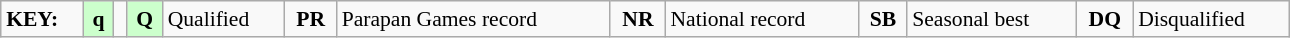<table class="wikitable" style="margin:0.5em auto; font-size:90%;position:relative;" width=68%>
<tr>
<td><strong>KEY:</strong></td>
<td bgcolor=ccffcc align=center><strong>q</strong></td>
<td></td>
<td bgcolor=ccffcc align=center><strong>Q</strong></td>
<td>Qualified</td>
<td align=center><strong>PR</strong></td>
<td>Parapan Games record</td>
<td align=center><strong>NR</strong></td>
<td>National record</td>
<td align=center><strong>SB</strong></td>
<td>Seasonal best</td>
<td align=center><strong>DQ</strong></td>
<td>Disqualified</td>
</tr>
</table>
